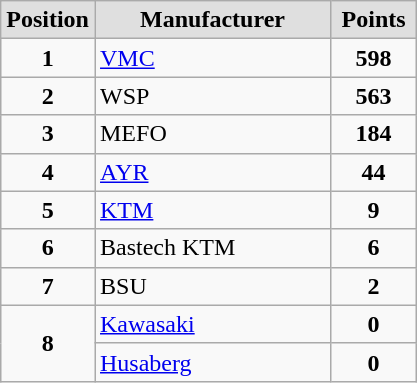<table class="wikitable">
<tr align="center" style="background:#dfdfdf;">
<td width="50"><strong>Position</strong></td>
<td width="150"><strong>Manufacturer</strong></td>
<td width="50"><strong>Points</strong></td>
</tr>
<tr align="center">
<td><strong>1</strong></td>
<td align="left"><a href='#'>VMC</a></td>
<td><strong>598</strong></td>
</tr>
<tr align="center">
<td><strong>2</strong></td>
<td align="left">WSP</td>
<td><strong>563</strong></td>
</tr>
<tr align="center">
<td><strong>3</strong></td>
<td align="left">MEFO</td>
<td><strong>184</strong></td>
</tr>
<tr align="center">
<td><strong>4</strong></td>
<td align="left"><a href='#'>AYR</a></td>
<td><strong>44</strong></td>
</tr>
<tr align="center">
<td><strong>5</strong></td>
<td align="left"><a href='#'>KTM</a></td>
<td><strong>9</strong></td>
</tr>
<tr align="center">
<td><strong>6</strong></td>
<td align="left">Bastech KTM</td>
<td><strong>6</strong></td>
</tr>
<tr align="center">
<td><strong>7</strong></td>
<td align="left">BSU</td>
<td><strong>2</strong></td>
</tr>
<tr align="center">
<td rowspan=2><strong>8</strong></td>
<td align="left"><a href='#'>Kawasaki</a></td>
<td><strong>0</strong></td>
</tr>
<tr align="center">
<td align="left"><a href='#'>Husaberg</a></td>
<td><strong>0</strong></td>
</tr>
</table>
